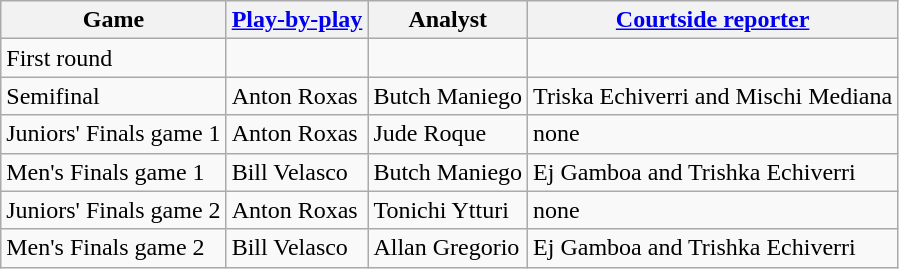<table class=wikitable>
<tr>
<th>Game</th>
<th><a href='#'>Play-by-play</a></th>
<th>Analyst</th>
<th><a href='#'>Courtside reporter</a></th>
</tr>
<tr>
<td>First round</td>
<td></td>
<td></td>
<td></td>
</tr>
<tr>
<td>Semifinal</td>
<td>Anton Roxas</td>
<td>Butch Maniego</td>
<td>Triska Echiverri and Mischi Mediana</td>
</tr>
<tr>
<td>Juniors' Finals game 1</td>
<td>Anton Roxas</td>
<td>Jude Roque</td>
<td>none</td>
</tr>
<tr>
<td>Men's Finals game 1</td>
<td>Bill Velasco</td>
<td>Butch Maniego</td>
<td>Ej Gamboa and Trishka Echiverri</td>
</tr>
<tr>
<td>Juniors' Finals game 2</td>
<td>Anton Roxas</td>
<td>Tonichi Ytturi</td>
<td>none</td>
</tr>
<tr>
<td>Men's Finals game 2</td>
<td>Bill Velasco</td>
<td>Allan Gregorio</td>
<td>Ej Gamboa and Trishka Echiverri</td>
</tr>
</table>
